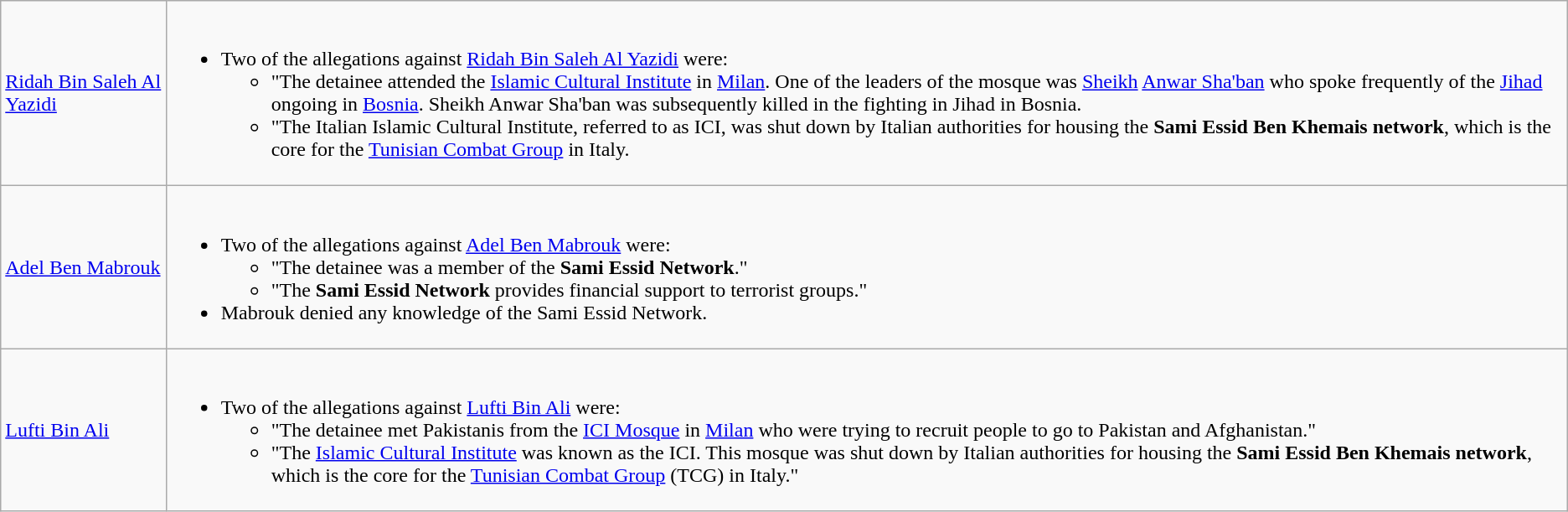<table class="wikitable">
<tr>
<td><a href='#'>Ridah Bin Saleh Al Yazidi</a></td>
<td><br><ul><li>Two of the allegations against <a href='#'>Ridah Bin Saleh Al Yazidi</a> were:<ul><li>"The detainee attended the <a href='#'>Islamic Cultural Institute</a> in <a href='#'>Milan</a>.  One of the leaders of the mosque was <a href='#'>Sheikh</a> <a href='#'>Anwar Sha'ban</a> who spoke frequently of the <a href='#'>Jihad</a> ongoing in <a href='#'>Bosnia</a>.  Sheikh Anwar Sha'ban was subsequently killed in the fighting in Jihad in Bosnia.</li><li>"The Italian Islamic Cultural Institute, referred to as ICI, was shut down by Italian authorities for housing the <strong>Sami Essid Ben Khemais network</strong>, which is the core for the <a href='#'>Tunisian Combat Group</a> in Italy.</li></ul></li></ul></td>
</tr>
<tr>
<td><a href='#'>Adel Ben Mabrouk</a></td>
<td><br><ul><li>Two of the allegations against <a href='#'>Adel Ben Mabrouk</a> were:<ul><li>"The detainee was a member of the <strong>Sami Essid Network</strong>."</li><li>"The <strong>Sami Essid Network</strong> provides financial support to terrorist groups."</li></ul></li><li>Mabrouk denied any knowledge of the Sami Essid Network.</li></ul></td>
</tr>
<tr>
<td><a href='#'>Lufti Bin Ali</a></td>
<td><br><ul><li>Two of the allegations against <a href='#'>Lufti Bin Ali</a> were:<ul><li>"The detainee met Pakistanis from the <a href='#'>ICI Mosque</a> in <a href='#'>Milan</a> who were trying to recruit people to go to Pakistan and Afghanistan."</li><li>"The <a href='#'>Islamic Cultural Institute</a> was known as the ICI.  This mosque was shut down by Italian authorities for housing the <strong>Sami Essid Ben Khemais network</strong>, which is the core for the <a href='#'>Tunisian Combat Group</a> (TCG) in Italy."</li></ul></li></ul></td>
</tr>
</table>
